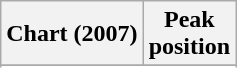<table class="wikitable sortable">
<tr>
<th>Chart (2007)</th>
<th>Peak<br>position</th>
</tr>
<tr>
</tr>
<tr>
</tr>
</table>
